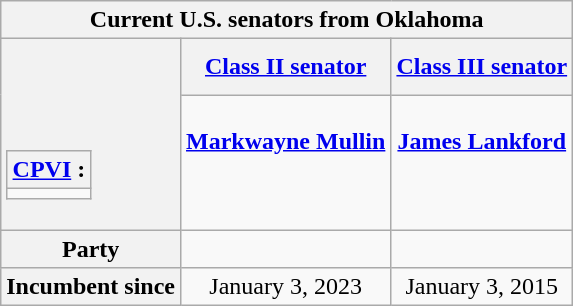<table class="wikitable floatright" style="text-align: center;">
<tr>
<th colspan=3>Current U.S. senators from Oklahoma</th>
</tr>
<tr>
<th rowspan=2><br><br><br><table class="wikitable">
<tr>
<th><a href='#'>CPVI</a> :</th>
</tr>
<tr>
<td></td>
</tr>
</table>
</th>
<th><a href='#'>Class II senator</a></th>
<th><a href='#'>Class III senator</a></th>
</tr>
<tr style="vertical-align: top;">
<td><br><strong><a href='#'>Markwayne Mullin</a></strong><br><br></td>
<td><br><strong><a href='#'>James Lankford</a></strong><br><br></td>
</tr>
<tr>
<th>Party</th>
<td></td>
<td></td>
</tr>
<tr>
<th>Incumbent since</th>
<td>January 3, 2023</td>
<td>January 3, 2015</td>
</tr>
</table>
